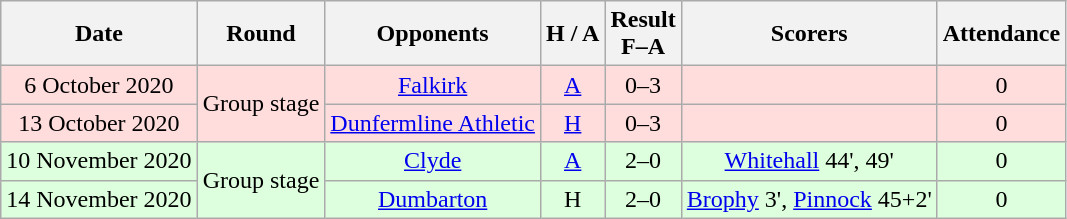<table class="wikitable" style="text-align:center">
<tr>
<th>Date</th>
<th>Round</th>
<th>Opponents</th>
<th>H / A</th>
<th>Result<br>F–A</th>
<th>Scorers</th>
<th>Attendance</th>
</tr>
<tr bgcolor=#ffdddd>
<td>6 October 2020</td>
<td rowspan=2>Group stage</td>
<td><a href='#'>Falkirk</a></td>
<td><a href='#'>A</a></td>
<td>0–3</td>
<td></td>
<td>0</td>
</tr>
<tr bgcolor=#ffdddd>
<td>13 October 2020</td>
<td><a href='#'>Dunfermline Athletic</a></td>
<td><a href='#'>H</a></td>
<td>0–3</td>
<td></td>
<td>0</td>
</tr>
<tr bgcolor=#ddffdd>
<td>10 November 2020</td>
<td rowspan=2>Group stage</td>
<td><a href='#'>Clyde</a></td>
<td><a href='#'>A</a></td>
<td>2–0</td>
<td><a href='#'>Whitehall</a> 44', 49'</td>
<td>0</td>
</tr>
<tr bgcolor=#ddffdd>
<td>14 November 2020</td>
<td><a href='#'>Dumbarton</a></td>
<td>H</td>
<td>2–0</td>
<td><a href='#'>Brophy</a> 3', <a href='#'>Pinnock</a> 45+2'</td>
<td>0</td>
</tr>
</table>
